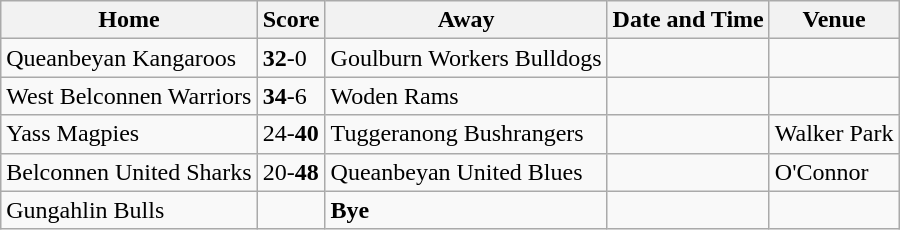<table class="wikitable">
<tr>
<th>Home</th>
<th>Score</th>
<th>Away</th>
<th>Date and Time</th>
<th>Venue</th>
</tr>
<tr>
<td> Queanbeyan Kangaroos</td>
<td><strong>32</strong>-0</td>
<td> Goulburn Workers Bulldogs</td>
<td></td>
<td></td>
</tr>
<tr>
<td> West Belconnen Warriors</td>
<td><strong>34</strong>-6</td>
<td> Woden Rams</td>
<td></td>
<td></td>
</tr>
<tr>
<td> Yass Magpies</td>
<td>24-<strong>40</strong></td>
<td> Tuggeranong Bushrangers</td>
<td></td>
<td>Walker Park</td>
</tr>
<tr>
<td> Belconnen United Sharks</td>
<td>20-<strong>48</strong></td>
<td> Queanbeyan United Blues</td>
<td></td>
<td>O'Connor</td>
</tr>
<tr>
<td> Gungahlin Bulls</td>
<td></td>
<td><strong>Bye</strong></td>
<td></td>
<td></td>
</tr>
</table>
